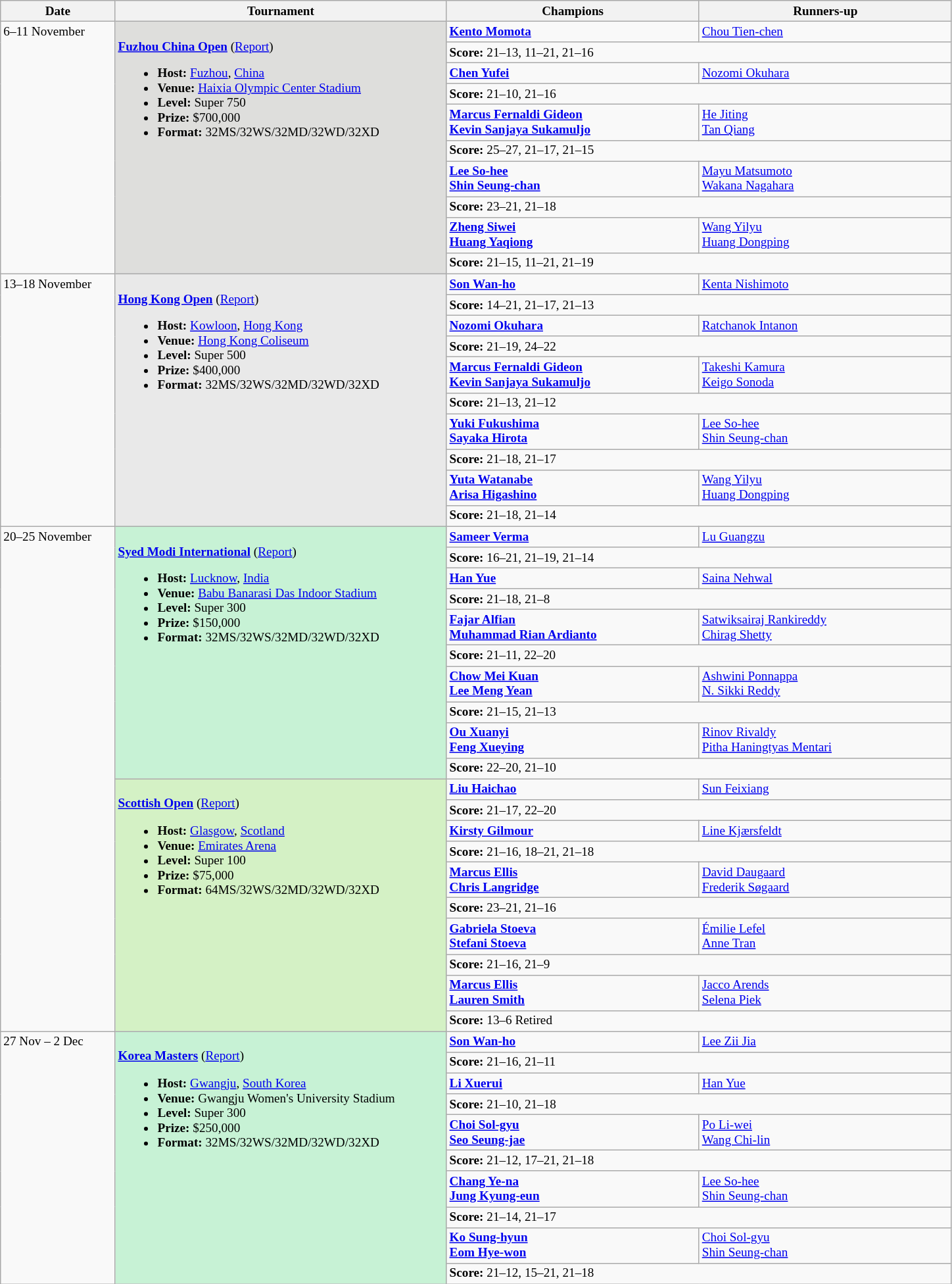<table class=wikitable style=font-size:80%>
<tr>
<th width=110>Date</th>
<th width=330>Tournament</th>
<th width=250>Champions</th>
<th width=250>Runners-up</th>
</tr>
<tr valign=top>
<td rowspan=10>6–11 November</td>
<td style="background:#DEDEDC;" rowspan="10"><br><strong><a href='#'>Fuzhou China Open</a></strong> (<a href='#'>Report</a>)<ul><li><strong>Host:</strong> <a href='#'>Fuzhou</a>, <a href='#'>China</a></li><li><strong>Venue:</strong> <a href='#'>Haixia Olympic Center Stadium</a></li><li><strong>Level:</strong> Super 750</li><li><strong>Prize:</strong> $700,000</li><li><strong>Format:</strong> 32MS/32WS/32MD/32WD/32XD</li></ul></td>
<td><strong> <a href='#'>Kento Momota</a></strong></td>
<td> <a href='#'>Chou Tien-chen</a></td>
</tr>
<tr>
<td colspan=2><strong>Score:</strong> 21–13, 11–21, 21–16</td>
</tr>
<tr valign=top>
<td><strong> <a href='#'>Chen Yufei</a></strong></td>
<td> <a href='#'>Nozomi Okuhara</a></td>
</tr>
<tr>
<td colspan=2><strong>Score:</strong> 21–10, 21–16</td>
</tr>
<tr valign=top>
<td><strong> <a href='#'>Marcus Fernaldi Gideon</a><br> <a href='#'>Kevin Sanjaya Sukamuljo</a></strong></td>
<td> <a href='#'>He Jiting</a><br> <a href='#'>Tan Qiang</a></td>
</tr>
<tr>
<td colspan=2><strong>Score:</strong> 25–27, 21–17, 21–15</td>
</tr>
<tr valign=top>
<td><strong> <a href='#'>Lee So-hee</a><br> <a href='#'>Shin Seung-chan</a></strong></td>
<td> <a href='#'>Mayu Matsumoto</a><br> <a href='#'>Wakana Nagahara</a></td>
</tr>
<tr>
<td colspan=2><strong>Score:</strong> 23–21, 21–18</td>
</tr>
<tr valign=top>
<td><strong> <a href='#'>Zheng Siwei</a><br> <a href='#'>Huang Yaqiong</a></strong></td>
<td> <a href='#'>Wang Yilyu</a><br> <a href='#'>Huang Dongping</a></td>
</tr>
<tr>
<td colspan=2><strong>Score:</strong> 21–15, 11–21, 21–19</td>
</tr>
<tr valign=top>
<td rowspan=10>13–18 November</td>
<td style="background:#E9E9E9;" rowspan="10"><br><strong><a href='#'>Hong Kong Open</a></strong> (<a href='#'>Report</a>)<ul><li><strong>Host:</strong> <a href='#'>Kowloon</a>, <a href='#'>Hong Kong</a></li><li><strong>Venue:</strong> <a href='#'>Hong Kong Coliseum</a></li><li><strong>Level:</strong> Super 500</li><li><strong>Prize:</strong> $400,000</li><li><strong>Format:</strong> 32MS/32WS/32MD/32WD/32XD</li></ul></td>
<td><strong> <a href='#'>Son Wan-ho</a></strong></td>
<td> <a href='#'>Kenta Nishimoto</a></td>
</tr>
<tr>
<td colspan=2><strong>Score:</strong> 14–21, 21–17, 21–13</td>
</tr>
<tr valign=top>
<td><strong> <a href='#'>Nozomi Okuhara</a></strong></td>
<td> <a href='#'>Ratchanok Intanon</a></td>
</tr>
<tr>
<td colspan=2><strong>Score:</strong> 21–19, 24–22</td>
</tr>
<tr valign=top>
<td><strong> <a href='#'>Marcus Fernaldi Gideon</a><br> <a href='#'>Kevin Sanjaya Sukamuljo</a></strong></td>
<td> <a href='#'>Takeshi Kamura</a><br> <a href='#'>Keigo Sonoda</a></td>
</tr>
<tr>
<td colspan=2><strong>Score:</strong> 21–13, 21–12</td>
</tr>
<tr valign=top>
<td><strong> <a href='#'>Yuki Fukushima</a><br> <a href='#'>Sayaka Hirota</a></strong></td>
<td> <a href='#'>Lee So-hee</a><br> <a href='#'>Shin Seung-chan</a></td>
</tr>
<tr>
<td colspan=2><strong>Score:</strong> 21–18, 21–17</td>
</tr>
<tr valign=top>
<td><strong> <a href='#'>Yuta Watanabe</a><br> <a href='#'>Arisa Higashino</a></strong></td>
<td> <a href='#'>Wang Yilyu</a><br> <a href='#'>Huang Dongping</a></td>
</tr>
<tr>
<td colspan=2><strong>Score:</strong> 21–18, 21–14</td>
</tr>
<tr valign=top>
<td rowspan=20>20–25 November</td>
<td style="background:#C7F2D5;" rowspan="10"><br><strong><a href='#'>Syed Modi International</a></strong> (<a href='#'>Report</a>)<ul><li><strong>Host:</strong> <a href='#'>Lucknow</a>, <a href='#'>India</a></li><li><strong>Venue:</strong> <a href='#'>Babu Banarasi Das Indoor Stadium</a></li><li><strong>Level:</strong> Super 300</li><li><strong>Prize:</strong> $150,000</li><li><strong>Format:</strong> 32MS/32WS/32MD/32WD/32XD</li></ul></td>
<td><strong> <a href='#'>Sameer Verma</a></strong></td>
<td> <a href='#'>Lu Guangzu</a></td>
</tr>
<tr>
<td colspan=2><strong>Score:</strong> 16–21, 21–19, 21–14</td>
</tr>
<tr valign=top>
<td><strong> <a href='#'>Han Yue</a></strong></td>
<td> <a href='#'>Saina Nehwal</a></td>
</tr>
<tr>
<td colspan=2><strong>Score:</strong> 21–18, 21–8</td>
</tr>
<tr valign=top>
<td><strong> <a href='#'>Fajar Alfian</a><br> <a href='#'>Muhammad Rian Ardianto</a></strong></td>
<td> <a href='#'>Satwiksairaj Rankireddy</a><br> <a href='#'>Chirag Shetty</a></td>
</tr>
<tr>
<td colspan=2><strong>Score:</strong> 21–11, 22–20</td>
</tr>
<tr valign=top>
<td><strong> <a href='#'>Chow Mei Kuan</a><br> <a href='#'>Lee Meng Yean</a></strong></td>
<td> <a href='#'>Ashwini Ponnappa</a><br> <a href='#'>N. Sikki Reddy</a></td>
</tr>
<tr>
<td colspan=2><strong>Score:</strong> 21–15, 21–13</td>
</tr>
<tr valign=top>
<td><strong> <a href='#'>Ou Xuanyi</a><br> <a href='#'>Feng Xueying</a></strong></td>
<td> <a href='#'>Rinov Rivaldy</a><br> <a href='#'>Pitha Haningtyas Mentari</a></td>
</tr>
<tr>
<td colspan=2><strong>Score:</strong> 22–20, 21–10</td>
</tr>
<tr valign=top>
<td style="background:#D4F1C5;" rowspan="10"><br><strong><a href='#'>Scottish Open</a></strong> (<a href='#'>Report</a>)<ul><li><strong>Host:</strong> <a href='#'>Glasgow</a>, <a href='#'>Scotland</a></li><li><strong>Venue:</strong> <a href='#'>Emirates Arena</a></li><li><strong>Level:</strong> Super 100</li><li><strong>Prize:</strong> $75,000</li><li><strong>Format:</strong> 64MS/32WS/32MD/32WD/32XD</li></ul></td>
<td><strong> <a href='#'>Liu Haichao</a></strong></td>
<td> <a href='#'>Sun Feixiang</a></td>
</tr>
<tr>
<td colspan=2><strong>Score:</strong> 21–17, 22–20</td>
</tr>
<tr valign=top>
<td><strong> <a href='#'>Kirsty Gilmour</a></strong></td>
<td> <a href='#'>Line Kjærsfeldt</a></td>
</tr>
<tr>
<td colspan=2><strong>Score:</strong> 21–16, 18–21, 21–18</td>
</tr>
<tr valign=top>
<td><strong> <a href='#'>Marcus Ellis</a><br> <a href='#'>Chris Langridge</a></strong></td>
<td> <a href='#'>David Daugaard</a><br> <a href='#'>Frederik Søgaard</a></td>
</tr>
<tr>
<td colspan=2><strong>Score:</strong> 23–21, 21–16</td>
</tr>
<tr valign=top>
<td><strong> <a href='#'>Gabriela Stoeva</a><br> <a href='#'>Stefani Stoeva</a></strong></td>
<td> <a href='#'>Émilie Lefel</a><br> <a href='#'>Anne Tran</a></td>
</tr>
<tr>
<td colspan=2><strong>Score:</strong> 21–16, 21–9</td>
</tr>
<tr valign=top>
<td><strong> <a href='#'>Marcus Ellis</a><br> <a href='#'>Lauren Smith</a></strong></td>
<td> <a href='#'>Jacco Arends</a><br> <a href='#'>Selena Piek</a></td>
</tr>
<tr>
<td colspan=2><strong>Score:</strong> 13–6 Retired</td>
</tr>
<tr valign=top>
<td rowspan=10>27 Nov – 2 Dec</td>
<td style="background:#C7F2D5;" rowspan="10"><br><strong><a href='#'>Korea Masters</a></strong> (<a href='#'>Report</a>)<ul><li><strong>Host:</strong> <a href='#'>Gwangju</a>, <a href='#'>South Korea</a></li><li><strong>Venue:</strong> Gwangju Women's University Stadium</li><li><strong>Level:</strong> Super 300</li><li><strong>Prize:</strong> $250,000</li><li><strong>Format:</strong> 32MS/32WS/32MD/32WD/32XD</li></ul></td>
<td><strong> <a href='#'>Son Wan-ho</a></strong></td>
<td> <a href='#'>Lee Zii Jia</a></td>
</tr>
<tr>
<td colspan=2><strong>Score:</strong> 21–16, 21–11</td>
</tr>
<tr valign=top>
<td><strong> <a href='#'>Li Xuerui</a></strong></td>
<td> <a href='#'>Han Yue</a></td>
</tr>
<tr>
<td colspan=2><strong>Score:</strong> 21–10, 21–18</td>
</tr>
<tr valign=top>
<td><strong> <a href='#'>Choi Sol-gyu</a><br> <a href='#'>Seo Seung-jae</a></strong></td>
<td> <a href='#'>Po Li-wei</a><br> <a href='#'>Wang Chi-lin</a></td>
</tr>
<tr>
<td colspan=2><strong>Score:</strong> 21–12, 17–21, 21–18</td>
</tr>
<tr valign=top>
<td><strong> <a href='#'>Chang Ye-na</a><br> <a href='#'>Jung Kyung-eun</a></strong></td>
<td> <a href='#'>Lee So-hee</a><br> <a href='#'>Shin Seung-chan</a></td>
</tr>
<tr>
<td colspan=2><strong>Score:</strong> 21–14, 21–17</td>
</tr>
<tr valign=top>
<td><strong> <a href='#'>Ko Sung-hyun</a><br> <a href='#'>Eom Hye-won</a></strong></td>
<td> <a href='#'>Choi Sol-gyu</a><br> <a href='#'>Shin Seung-chan</a></td>
</tr>
<tr>
<td colspan=2><strong>Score:</strong> 21–12, 15–21, 21–18</td>
</tr>
</table>
